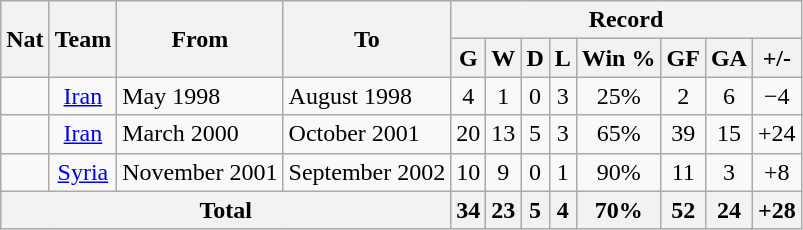<table class="wikitable" style="text-align: center">
<tr>
<th rowspan="2">Nat</th>
<th rowspan="2">Team</th>
<th rowspan="2">From</th>
<th rowspan="2">To</th>
<th colspan="8">Record</th>
</tr>
<tr>
<th>G</th>
<th>W</th>
<th>D</th>
<th>L</th>
<th>Win %</th>
<th>GF</th>
<th>GA</th>
<th>+/-</th>
</tr>
<tr>
<td></td>
<td><a href='#'>Iran</a></td>
<td align="left">May 1998</td>
<td align="left">August 1998</td>
<td>4</td>
<td>1</td>
<td>0</td>
<td>3</td>
<td>25%</td>
<td>2</td>
<td>6</td>
<td>−4</td>
</tr>
<tr>
<td></td>
<td><a href='#'>Iran</a></td>
<td align="left">March 2000</td>
<td align="left">October 2001</td>
<td>20</td>
<td>13</td>
<td>5</td>
<td>3</td>
<td>65%</td>
<td>39</td>
<td>15</td>
<td>+24</td>
</tr>
<tr>
<td></td>
<td><a href='#'>Syria</a></td>
<td align="left">November 2001</td>
<td align="left">September 2002</td>
<td>10</td>
<td>9</td>
<td>0</td>
<td>1</td>
<td>90%</td>
<td>11</td>
<td>3</td>
<td>+8</td>
</tr>
<tr>
<th colspan="4">Total</th>
<th>34</th>
<th>23</th>
<th>5</th>
<th>4</th>
<th>70%</th>
<th>52</th>
<th>24</th>
<th>+28</th>
</tr>
</table>
